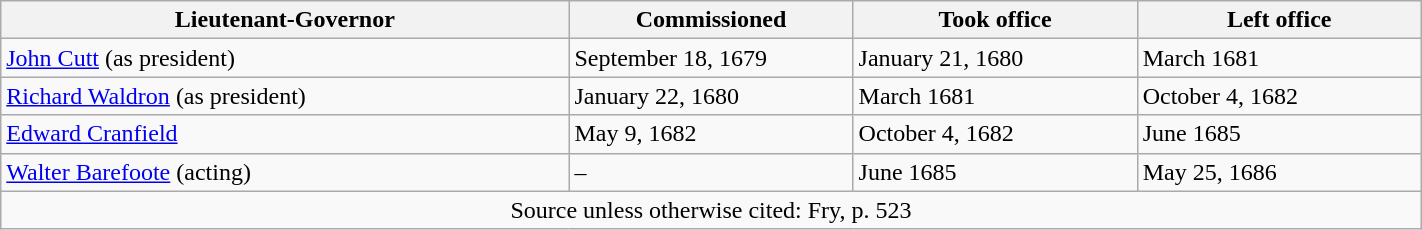<table class=wikitable width=75%>
<tr>
<th scope="col" width=40%>Lieutenant-Governor</th>
<th scope="col" width=20%>Commissioned</th>
<th scope="col" width=20%>Took office</th>
<th scope="col" width=20%>Left office</th>
</tr>
<tr>
<td><a href='#'>John Cutt</a> (as president)</td>
<td>September 18, 1679</td>
<td>January 21, 1680</td>
<td>March 1681</td>
</tr>
<tr>
<td><a href='#'>Richard Waldron</a> (as president)</td>
<td>January 22, 1680</td>
<td>March 1681</td>
<td>October 4, 1682</td>
</tr>
<tr>
<td><a href='#'>Edward Cranfield</a></td>
<td>May 9, 1682</td>
<td>October 4, 1682</td>
<td>June 1685</td>
</tr>
<tr>
<td><a href='#'>Walter Barefoote</a> (acting)</td>
<td>–</td>
<td>June 1685</td>
<td>May 25, 1686</td>
</tr>
<tr>
<td colspan=5 style="text-align: center;">Source unless otherwise cited: Fry, p. 523</td>
</tr>
</table>
